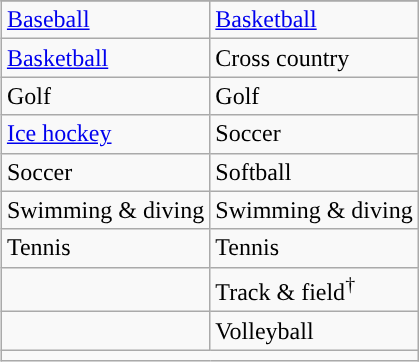<table class="wikitable" style="float:right; clear:right; margin:0 0 1em 1em;">
<tr>
</tr>
<tr>
<td><a href='#'>Baseball</a></td>
<td><a href='#'>Basketball</a></td>
</tr>
<tr>
<td><a href='#'>Basketball</a></td>
<td>Cross country</td>
</tr>
<tr>
<td>Golf</td>
<td>Golf</td>
</tr>
<tr>
<td><a href='#'>Ice hockey</a></td>
<td>Soccer</td>
</tr>
<tr>
<td>Soccer</td>
<td>Softball</td>
</tr>
<tr>
<td>Swimming & diving</td>
<td>Swimming & diving</td>
</tr>
<tr>
<td>Tennis</td>
<td>Tennis</td>
</tr>
<tr>
<td></td>
<td>Track & field<sup>†</sup></td>
</tr>
<tr>
<td></td>
<td>Volleyball</td>
</tr>
<tr>
<td colspan="2"></td>
</tr>
</table>
